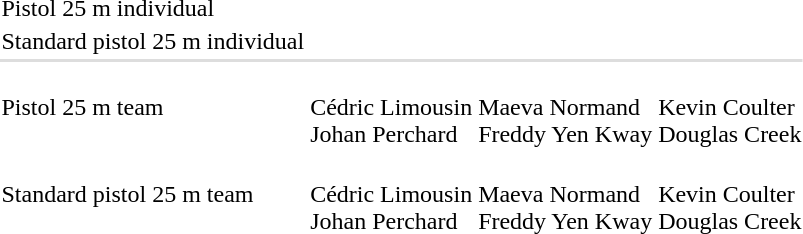<table>
<tr>
<td>Pistol 25 m individual</td>
<td></td>
<td></td>
<td></td>
</tr>
<tr>
<td>Standard pistol 25 m individual</td>
<td></td>
<td></td>
<td></td>
</tr>
<tr bgcolor=#ddd>
<td colspan=8></td>
</tr>
<tr>
<td>Pistol 25 m team</td>
<td><br>Cédric Limousin<br>Johan Perchard</td>
<td><br>Maeva Normand<br>Freddy Yen Kway</td>
<td><br>Kevin Coulter<br>Douglas Creek</td>
</tr>
<tr>
<td>Standard pistol 25 m team</td>
<td><br>Cédric Limousin<br>Johan Perchard</td>
<td><br>Maeva Normand<br>Freddy Yen Kway</td>
<td><br>Kevin Coulter<br>Douglas Creek</td>
</tr>
</table>
